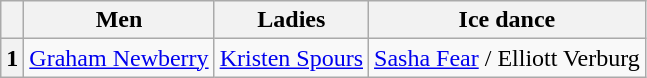<table class="wikitable">
<tr>
<th></th>
<th>Men</th>
<th>Ladies</th>
<th>Ice dance</th>
</tr>
<tr>
<th>1</th>
<td><a href='#'>Graham Newberry</a></td>
<td><a href='#'>Kristen Spours</a></td>
<td><a href='#'>Sasha Fear</a> / Elliott Verburg</td>
</tr>
</table>
